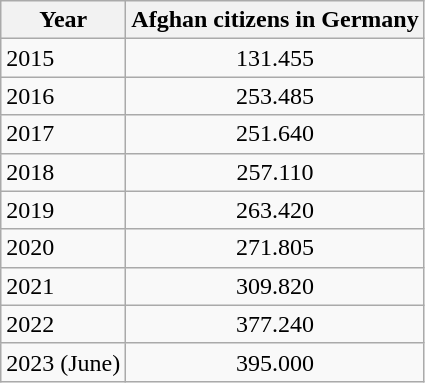<table class="wikitable sortable zebra" style="text-align:center;">
<tr>
<th>Year</th>
<th>Afghan citizens in Germany</th>
</tr>
<tr>
<td style="text-align:left">2015</td>
<td>131.455</td>
</tr>
<tr>
<td style="text-align:left">2016</td>
<td>253.485</td>
</tr>
<tr>
<td style="text-align:left">2017</td>
<td>251.640</td>
</tr>
<tr>
<td style="text-align:left">2018</td>
<td>257.110</td>
</tr>
<tr>
<td style="text-align:left">2019</td>
<td>263.420</td>
</tr>
<tr>
<td style="text-align:left">2020</td>
<td>271.805</td>
</tr>
<tr>
<td style="text-align:left">2021</td>
<td>309.820</td>
</tr>
<tr>
<td style="text-align:left">2022</td>
<td>377.240</td>
</tr>
<tr>
<td style="text-align:left">2023 (June)</td>
<td>395.000</td>
</tr>
</table>
